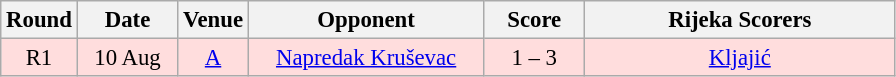<table class="wikitable sortable" style="text-align: center; font-size:95%;">
<tr>
<th width="30">Round</th>
<th width="60">Date</th>
<th width="20">Venue</th>
<th width="150">Opponent</th>
<th width="60">Score</th>
<th width="200">Rijeka Scorers</th>
</tr>
<tr bgcolor="#ffdddd">
<td>R1</td>
<td>10 Aug</td>
<td><a href='#'>A</a></td>
<td><a href='#'>Napredak Kruševac</a></td>
<td>1 – 3</td>
<td><a href='#'>Kljajić</a></td>
</tr>
</table>
